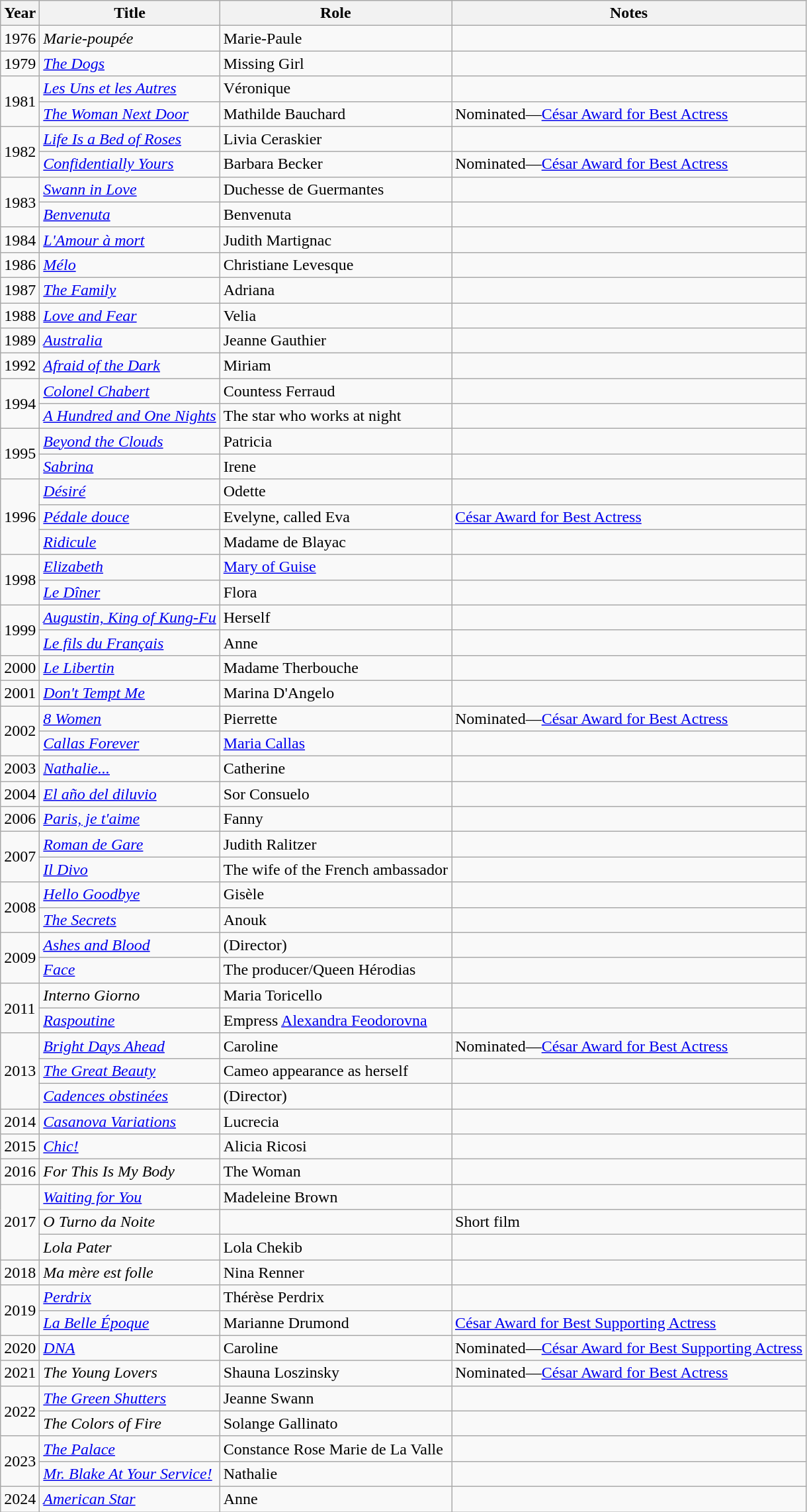<table class="wikitable sortable">
<tr>
<th>Year</th>
<th>Title</th>
<th>Role</th>
<th class="unsortable">Notes</th>
</tr>
<tr>
<td>1976</td>
<td><em>Marie-poupée</em></td>
<td>Marie-Paule</td>
<td></td>
</tr>
<tr>
<td>1979</td>
<td><em><a href='#'>The Dogs</a></em></td>
<td>Missing Girl</td>
<td></td>
</tr>
<tr>
<td rowspan="2">1981</td>
<td><em><a href='#'>Les Uns et les Autres</a></em></td>
<td>Véronique</td>
<td></td>
</tr>
<tr>
<td><em><a href='#'>The Woman Next Door</a></em></td>
<td>Mathilde Bauchard</td>
<td>Nominated—<a href='#'>César Award for Best Actress</a></td>
</tr>
<tr>
<td rowspan=2>1982</td>
<td><em><a href='#'>Life Is a Bed of Roses</a></em></td>
<td>Livia Ceraskier</td>
<td></td>
</tr>
<tr>
<td><em><a href='#'>Confidentially Yours</a></em></td>
<td>Barbara Becker</td>
<td>Nominated—<a href='#'>César Award for Best Actress</a></td>
</tr>
<tr>
<td rowspan=2>1983</td>
<td><em><a href='#'>Swann in Love</a></em></td>
<td>Duchesse de Guermantes</td>
<td></td>
</tr>
<tr>
<td><em><a href='#'>Benvenuta</a></em></td>
<td>Benvenuta</td>
<td></td>
</tr>
<tr>
<td>1984</td>
<td><em><a href='#'>L'Amour à mort</a></em></td>
<td>Judith Martignac</td>
<td></td>
</tr>
<tr>
<td>1986</td>
<td><em><a href='#'>Mélo</a></em></td>
<td>Christiane Levesque</td>
<td></td>
</tr>
<tr>
<td>1987</td>
<td><em><a href='#'>The Family</a></em></td>
<td>Adriana</td>
<td></td>
</tr>
<tr>
<td>1988</td>
<td><em><a href='#'>Love and Fear</a></em></td>
<td>Velia</td>
<td></td>
</tr>
<tr>
<td>1989</td>
<td><em><a href='#'>Australia</a></em></td>
<td>Jeanne Gauthier</td>
<td></td>
</tr>
<tr>
<td>1992</td>
<td><em><a href='#'>Afraid of the Dark</a></em></td>
<td>Miriam</td>
<td></td>
</tr>
<tr>
<td rowspan=2>1994</td>
<td><em><a href='#'>Colonel Chabert</a></em></td>
<td>Countess Ferraud</td>
<td></td>
</tr>
<tr>
<td><em><a href='#'>A Hundred and One Nights</a></em></td>
<td>The star who works at night</td>
<td></td>
</tr>
<tr>
<td rowspan=2>1995</td>
<td><em><a href='#'>Beyond the Clouds</a></em></td>
<td>Patricia</td>
<td></td>
</tr>
<tr>
<td><em><a href='#'>Sabrina</a></em></td>
<td>Irene</td>
<td></td>
</tr>
<tr>
<td rowspan=3>1996</td>
<td><em><a href='#'>Désiré</a></em></td>
<td>Odette</td>
<td></td>
</tr>
<tr>
<td><em><a href='#'>Pédale douce</a></em></td>
<td>Evelyne, called Eva</td>
<td><a href='#'>César Award for Best Actress</a></td>
</tr>
<tr>
<td><em><a href='#'>Ridicule</a></em></td>
<td>Madame de Blayac</td>
<td></td>
</tr>
<tr>
<td rowspan=2>1998</td>
<td><em><a href='#'>Elizabeth</a></em></td>
<td><a href='#'>Mary of Guise</a></td>
<td></td>
</tr>
<tr>
<td><em><a href='#'>Le Dîner</a></em></td>
<td>Flora</td>
<td></td>
</tr>
<tr>
<td rowspan=2>1999</td>
<td><em><a href='#'>Augustin, King of Kung-Fu</a></em></td>
<td>Herself</td>
<td></td>
</tr>
<tr>
<td><em><a href='#'>Le fils du Français</a></em></td>
<td>Anne</td>
<td></td>
</tr>
<tr>
<td>2000</td>
<td><em><a href='#'>Le Libertin</a></em></td>
<td>Madame Therbouche</td>
<td></td>
</tr>
<tr>
<td>2001</td>
<td><em><a href='#'>Don't Tempt Me</a></em></td>
<td>Marina D'Angelo</td>
<td></td>
</tr>
<tr>
<td rowspan=2>2002</td>
<td><em><a href='#'>8 Women</a></em></td>
<td>Pierrette</td>
<td>Nominated—<a href='#'>César Award for Best Actress</a></td>
</tr>
<tr>
<td><em><a href='#'>Callas Forever</a></em></td>
<td><a href='#'>Maria Callas</a></td>
<td></td>
</tr>
<tr>
<td>2003</td>
<td><em><a href='#'>Nathalie...</a></em></td>
<td>Catherine</td>
<td></td>
</tr>
<tr>
<td>2004</td>
<td><em><a href='#'>El año del diluvio</a></em></td>
<td>Sor Consuelo</td>
<td></td>
</tr>
<tr>
<td>2006</td>
<td><em><a href='#'>Paris, je t'aime</a></em></td>
<td>Fanny</td>
<td></td>
</tr>
<tr>
<td rowspan=2>2007</td>
<td><em><a href='#'>Roman de Gare</a></em></td>
<td>Judith Ralitzer</td>
<td></td>
</tr>
<tr>
<td><em><a href='#'>Il Divo</a></em></td>
<td>The wife of the French ambassador</td>
<td></td>
</tr>
<tr>
<td rowspan=2>2008</td>
<td><em><a href='#'>Hello Goodbye</a></em></td>
<td>Gisèle</td>
<td></td>
</tr>
<tr>
<td><em><a href='#'>The Secrets</a></em></td>
<td>Anouk</td>
<td></td>
</tr>
<tr>
<td rowspan=2>2009</td>
<td><em><a href='#'>Ashes and Blood</a></em></td>
<td>(Director)</td>
<td></td>
</tr>
<tr>
<td><em><a href='#'>Face</a></em></td>
<td>The producer/Queen Hérodias</td>
<td></td>
</tr>
<tr>
<td rowspan=2>2011</td>
<td><em>Interno Giorno</em></td>
<td>Maria Toricello</td>
<td></td>
</tr>
<tr>
<td><em><a href='#'>Raspoutine</a></em></td>
<td>Empress <a href='#'>Alexandra Feodorovna</a></td>
<td></td>
</tr>
<tr>
<td rowspan=3>2013</td>
<td><em><a href='#'>Bright Days Ahead</a></em></td>
<td>Caroline</td>
<td>Nominated—<a href='#'>César Award for Best Actress</a></td>
</tr>
<tr>
<td><em><a href='#'>The Great Beauty</a></em></td>
<td>Cameo appearance as herself</td>
<td></td>
</tr>
<tr>
<td><em><a href='#'>Cadences obstinées</a></em></td>
<td>(Director)</td>
<td></td>
</tr>
<tr>
<td>2014</td>
<td><em><a href='#'>Casanova Variations</a></em></td>
<td>Lucrecia</td>
<td></td>
</tr>
<tr>
<td>2015</td>
<td><em><a href='#'>Chic!</a></em></td>
<td>Alicia Ricosi</td>
<td></td>
</tr>
<tr>
<td>2016</td>
<td><em>For This Is My Body</em></td>
<td>The Woman</td>
<td></td>
</tr>
<tr>
<td rowspan="3">2017</td>
<td><em><a href='#'>Waiting for You</a></em></td>
<td>Madeleine Brown</td>
<td></td>
</tr>
<tr>
<td><em>O Turno da Noite</em></td>
<td></td>
<td>Short film</td>
</tr>
<tr>
<td><em>Lola Pater</em></td>
<td>Lola Chekib</td>
<td></td>
</tr>
<tr>
<td>2018</td>
<td><em>Ma mère est folle</em></td>
<td>Nina Renner</td>
<td></td>
</tr>
<tr>
<td rowspan="2">2019</td>
<td><em><a href='#'>Perdrix</a></em></td>
<td>Thérèse Perdrix</td>
<td></td>
</tr>
<tr>
<td><em><a href='#'>La Belle Époque</a></em></td>
<td>Marianne Drumond</td>
<td><a href='#'>César Award for Best Supporting Actress</a></td>
</tr>
<tr>
<td>2020</td>
<td><em><a href='#'>DNA</a></em></td>
<td>Caroline</td>
<td>Nominated—<a href='#'>César Award for Best Supporting Actress</a></td>
</tr>
<tr>
<td>2021</td>
<td><em>The Young Lovers</em></td>
<td>Shauna Loszinsky</td>
<td>Nominated—<a href='#'>César Award for Best Actress</a></td>
</tr>
<tr>
<td rowspan="2">2022</td>
<td><em><a href='#'>The Green Shutters</a></em></td>
<td>Jeanne Swann</td>
<td></td>
</tr>
<tr>
<td><em>The Colors of Fire</em></td>
<td>Solange Gallinato</td>
<td></td>
</tr>
<tr>
<td rowspan="2">2023</td>
<td><em><a href='#'>The Palace</a></em></td>
<td>Constance Rose Marie de La Valle</td>
<td></td>
</tr>
<tr>
<td><em><a href='#'>Mr. Blake At Your Service!</a></em></td>
<td>Nathalie</td>
<td></td>
</tr>
<tr>
<td>2024</td>
<td><em><a href='#'>American Star</a></em></td>
<td>Anne</td>
<td></td>
</tr>
</table>
